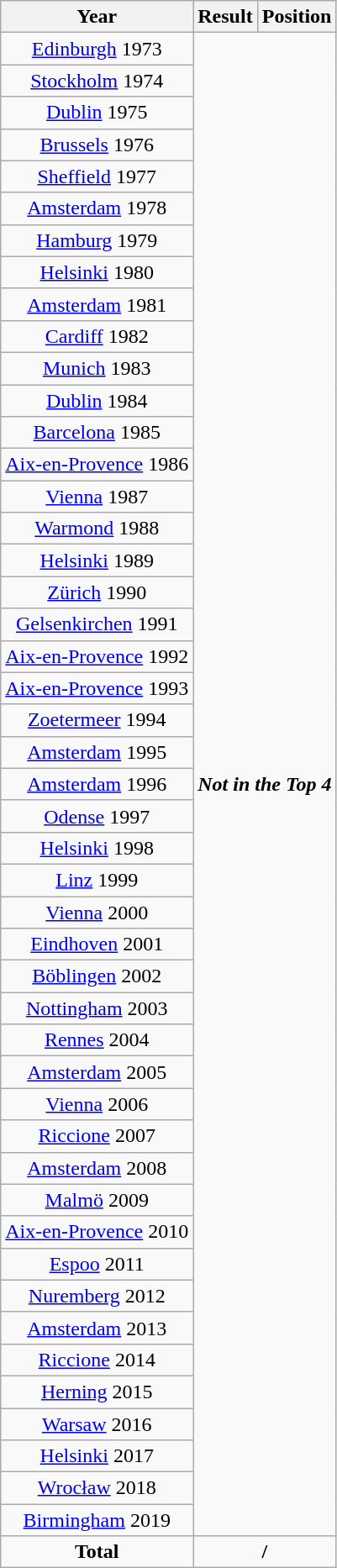<table class="wikitable" style="text-align: center;">
<tr>
<th>Year</th>
<th>Result</th>
<th>Position</th>
</tr>
<tr>
<td> <a href='#'>Edinburgh</a> 1973</td>
<td rowspan="47" colspan="2" align="center"><strong><em>Not in the Top 4</em></strong></td>
</tr>
<tr>
<td> <a href='#'>Stockholm</a> 1974</td>
</tr>
<tr>
<td> <a href='#'>Dublin</a> 1975</td>
</tr>
<tr>
<td> <a href='#'>Brussels</a> 1976</td>
</tr>
<tr>
<td> <a href='#'>Sheffield</a> 1977</td>
</tr>
<tr>
<td> <a href='#'>Amsterdam</a> 1978</td>
</tr>
<tr>
<td> <a href='#'>Hamburg</a> 1979</td>
</tr>
<tr>
<td> <a href='#'>Helsinki</a> 1980</td>
</tr>
<tr>
<td> <a href='#'>Amsterdam</a> 1981</td>
</tr>
<tr>
<td> <a href='#'>Cardiff</a> 1982</td>
</tr>
<tr>
<td> <a href='#'>Munich</a> 1983</td>
</tr>
<tr>
<td> <a href='#'>Dublin</a> 1984</td>
</tr>
<tr>
<td> <a href='#'>Barcelona</a> 1985</td>
</tr>
<tr>
<td> <a href='#'>Aix-en-Provence</a> 1986</td>
</tr>
<tr>
<td> <a href='#'>Vienna</a> 1987</td>
</tr>
<tr>
<td> <a href='#'>Warmond</a> 1988</td>
</tr>
<tr>
<td> <a href='#'>Helsinki</a> 1989</td>
</tr>
<tr>
<td> <a href='#'>Zürich</a> 1990</td>
</tr>
<tr>
<td> <a href='#'>Gelsenkirchen</a> 1991</td>
</tr>
<tr>
<td> <a href='#'>Aix-en-Provence</a> 1992</td>
</tr>
<tr>
<td> <a href='#'>Aix-en-Provence</a> 1993</td>
</tr>
<tr>
<td> <a href='#'>Zoetermeer</a> 1994</td>
</tr>
<tr>
<td> <a href='#'>Amsterdam</a> 1995</td>
</tr>
<tr>
<td> <a href='#'>Amsterdam</a> 1996</td>
</tr>
<tr>
<td> <a href='#'>Odense</a> 1997</td>
</tr>
<tr>
<td> <a href='#'>Helsinki</a> 1998</td>
</tr>
<tr>
<td> <a href='#'>Linz</a> 1999</td>
</tr>
<tr>
<td> <a href='#'>Vienna</a> 2000</td>
</tr>
<tr>
<td> <a href='#'>Eindhoven</a> 2001</td>
</tr>
<tr>
<td> <a href='#'>Böblingen</a> 2002</td>
</tr>
<tr>
<td> <a href='#'>Nottingham</a> 2003</td>
</tr>
<tr>
<td> <a href='#'>Rennes</a> 2004</td>
</tr>
<tr>
<td> <a href='#'>Amsterdam</a> 2005</td>
</tr>
<tr>
<td> <a href='#'>Vienna</a> 2006</td>
</tr>
<tr>
<td> <a href='#'>Riccione</a> 2007</td>
</tr>
<tr>
<td> <a href='#'>Amsterdam</a> 2008</td>
</tr>
<tr>
<td> <a href='#'>Malmö</a> 2009</td>
</tr>
<tr>
<td> <a href='#'>Aix-en-Provence</a> 2010</td>
</tr>
<tr>
<td> <a href='#'>Espoo</a> 2011</td>
</tr>
<tr>
<td> <a href='#'>Nuremberg</a> 2012</td>
</tr>
<tr>
<td> <a href='#'>Amsterdam</a> 2013</td>
</tr>
<tr>
<td> <a href='#'>Riccione</a> 2014</td>
</tr>
<tr>
<td> <a href='#'>Herning</a> 2015</td>
</tr>
<tr>
<td> <a href='#'>Warsaw</a> 2016</td>
</tr>
<tr>
<td> <a href='#'>Helsinki</a> 2017</td>
</tr>
<tr>
<td> <a href='#'>Wrocław</a> 2018</td>
</tr>
<tr>
<td> <a href='#'>Birmingham</a> 2019</td>
</tr>
<tr>
<td><strong>Total</strong></td>
<td rowspan="1" colspan="2" align="center"><strong>/</strong></td>
</tr>
</table>
